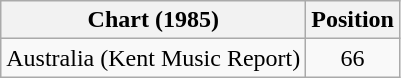<table class="wikitable">
<tr>
<th>Chart (1985)</th>
<th>Position</th>
</tr>
<tr>
<td>Australia (Kent Music Report)</td>
<td align="center">66</td>
</tr>
</table>
